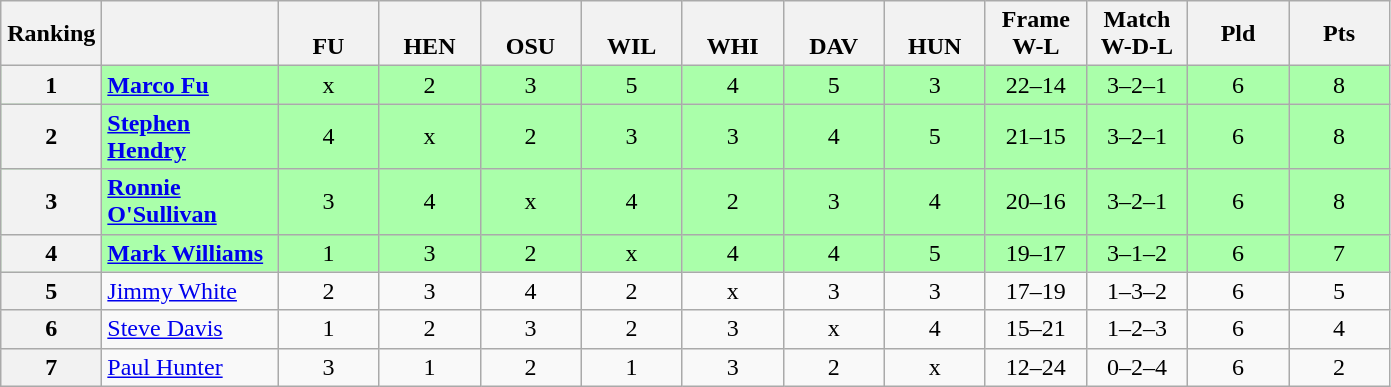<table class="wikitable" style="text-align:center">
<tr>
<th width=60>Ranking</th>
<th class="unsortable" width=110></th>
<th width=60><br> FU</th>
<th width=60><br> HEN</th>
<th width=60><br> OSU</th>
<th width=60><br> WIL</th>
<th width=60><br> WHI</th>
<th width=60><br> DAV</th>
<th width=60><br> HUN</th>
<th width=60>Frame<br>W-L</th>
<th width=60>Match<br>W-D-L</th>
<th width=60>Pld</th>
<th width=60>Pts</th>
</tr>
<tr style="background:#aaffaa;">
<th>1</th>
<td align="left"><strong><a href='#'>Marco Fu</a></strong></td>
<td>x</td>
<td>2</td>
<td>3</td>
<td>5</td>
<td>4</td>
<td>5</td>
<td>3</td>
<td>22–14</td>
<td>3–2–1</td>
<td>6</td>
<td>8</td>
</tr>
<tr style="background:#aaffaa;">
<th>2</th>
<td align="left"><strong><a href='#'>Stephen Hendry</a></strong></td>
<td>4</td>
<td>x</td>
<td>2</td>
<td>3</td>
<td>3</td>
<td>4</td>
<td>5</td>
<td>21–15</td>
<td>3–2–1</td>
<td>6</td>
<td>8</td>
</tr>
<tr style="background:#aaffaa;">
<th>3</th>
<td align="left"><strong><a href='#'>Ronnie O'Sullivan</a></strong></td>
<td>3</td>
<td>4</td>
<td>x</td>
<td>4</td>
<td>2</td>
<td>3</td>
<td>4</td>
<td>20–16</td>
<td>3–2–1</td>
<td>6</td>
<td>8</td>
</tr>
<tr style="background:#aaffaa;">
<th>4</th>
<td align="left"><strong><a href='#'>Mark Williams</a></strong></td>
<td>1</td>
<td>3</td>
<td>2</td>
<td>x</td>
<td>4</td>
<td>4</td>
<td>5</td>
<td>19–17</td>
<td>3–1–2</td>
<td>6</td>
<td>7</td>
</tr>
<tr>
<th>5</th>
<td align="left"><a href='#'>Jimmy White</a></td>
<td>2</td>
<td>3</td>
<td>4</td>
<td>2</td>
<td>x</td>
<td>3</td>
<td>3</td>
<td>17–19</td>
<td>1–3–2</td>
<td>6</td>
<td>5</td>
</tr>
<tr>
<th>6</th>
<td align="left"><a href='#'>Steve Davis</a></td>
<td>1</td>
<td>2</td>
<td>3</td>
<td>2</td>
<td>3</td>
<td>x</td>
<td>4</td>
<td>15–21</td>
<td>1–2–3</td>
<td>6</td>
<td>4</td>
</tr>
<tr>
<th>7</th>
<td align="left"><a href='#'>Paul Hunter</a></td>
<td>3</td>
<td>1</td>
<td>2</td>
<td>1</td>
<td>3</td>
<td>2</td>
<td>x</td>
<td>12–24</td>
<td>0–2–4</td>
<td>6</td>
<td>2</td>
</tr>
</table>
